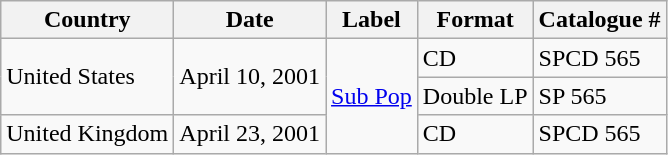<table class="wikitable">
<tr>
<th>Country</th>
<th>Date</th>
<th>Label</th>
<th>Format</th>
<th>Catalogue #</th>
</tr>
<tr>
<td rowspan="2">United States</td>
<td rowspan="2">April 10, 2001</td>
<td rowspan="3"><a href='#'>Sub Pop</a></td>
<td>CD</td>
<td>SPCD 565</td>
</tr>
<tr>
<td>Double LP</td>
<td>SP 565</td>
</tr>
<tr>
<td>United Kingdom</td>
<td>April 23, 2001</td>
<td>CD</td>
<td>SPCD 565</td>
</tr>
</table>
